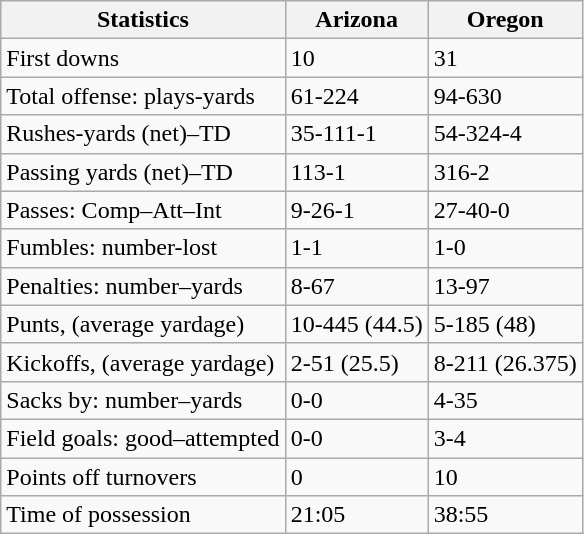<table class="wikitable">
<tr>
<th>Statistics</th>
<th>Arizona</th>
<th>Oregon</th>
</tr>
<tr>
<td>First downs</td>
<td>10</td>
<td>31</td>
</tr>
<tr>
<td>Total offense: plays-yards</td>
<td>61-224</td>
<td>94-630</td>
</tr>
<tr>
<td>Rushes-yards (net)–TD</td>
<td>35-111-1</td>
<td>54-324-4</td>
</tr>
<tr>
<td>Passing yards (net)–TD</td>
<td>113-1</td>
<td>316-2</td>
</tr>
<tr>
<td>Passes: Comp–Att–Int</td>
<td>9-26-1</td>
<td>27-40-0</td>
</tr>
<tr>
<td>Fumbles: number-lost</td>
<td>1-1</td>
<td>1-0</td>
</tr>
<tr>
<td>Penalties: number–yards</td>
<td>8-67</td>
<td>13-97</td>
</tr>
<tr>
<td>Punts, (average yardage)</td>
<td>10-445 (44.5)</td>
<td>5-185 (48)</td>
</tr>
<tr>
<td>Kickoffs, (average yardage)</td>
<td>2-51 (25.5)</td>
<td>8-211 (26.375)</td>
</tr>
<tr>
<td>Sacks by: number–yards</td>
<td>0-0</td>
<td>4-35</td>
</tr>
<tr>
<td>Field goals: good–attempted</td>
<td>0-0</td>
<td>3-4</td>
</tr>
<tr>
<td>Points off turnovers</td>
<td>0</td>
<td>10</td>
</tr>
<tr>
<td>Time of possession</td>
<td>21:05</td>
<td>38:55</td>
</tr>
</table>
